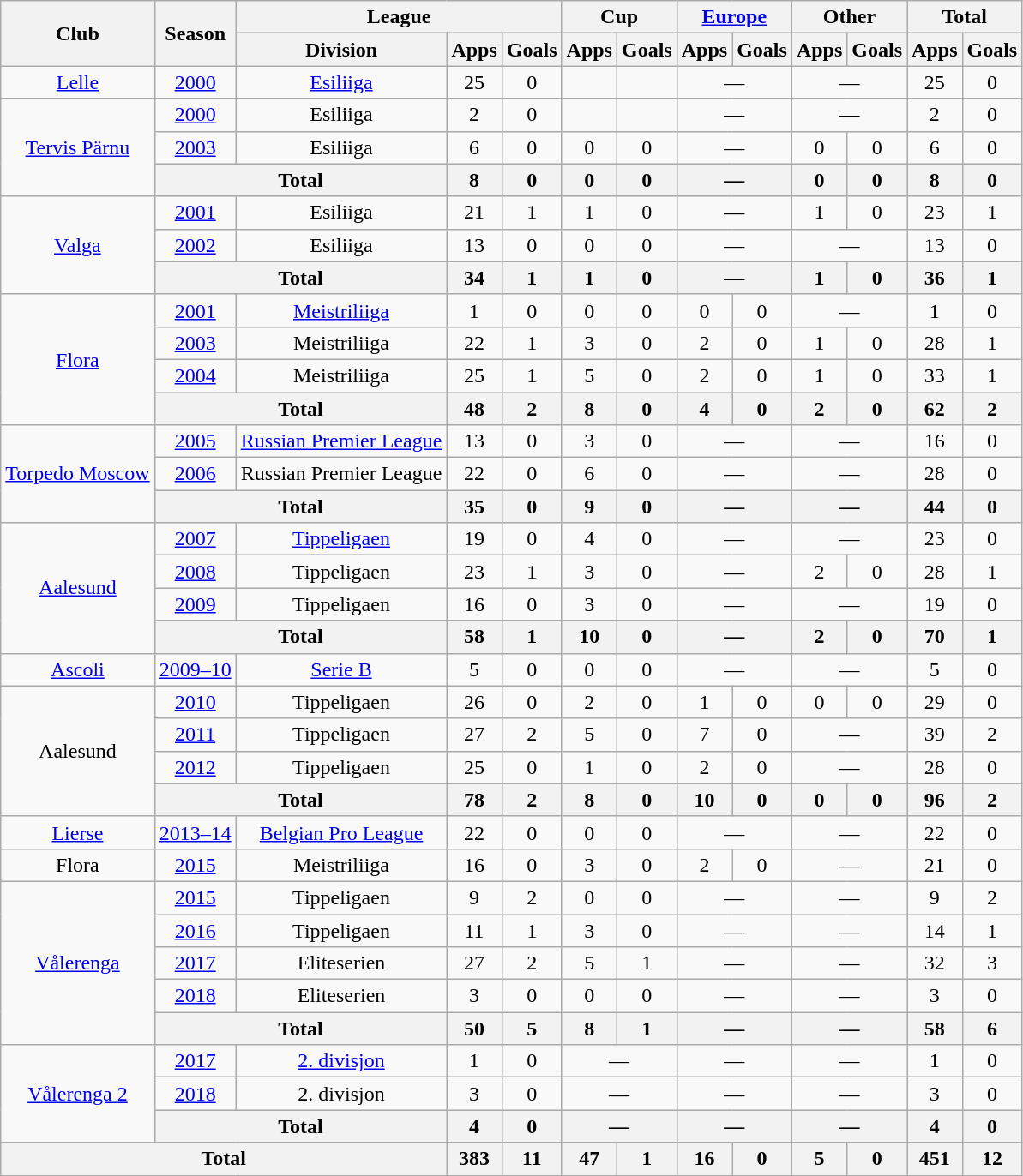<table class="wikitable" style="text-align:center">
<tr>
<th rowspan="2">Club</th>
<th rowspan="2">Season</th>
<th colspan="3">League</th>
<th colspan="2">Cup</th>
<th colspan="2"><a href='#'>Europe</a></th>
<th colspan="2">Other</th>
<th colspan="2">Total</th>
</tr>
<tr>
<th>Division</th>
<th>Apps</th>
<th>Goals</th>
<th>Apps</th>
<th>Goals</th>
<th>Apps</th>
<th>Goals</th>
<th>Apps</th>
<th>Goals</th>
<th>Apps</th>
<th>Goals</th>
</tr>
<tr>
<td><a href='#'>Lelle</a></td>
<td><a href='#'>2000</a></td>
<td><a href='#'>Esiliiga</a></td>
<td>25</td>
<td>0</td>
<td></td>
<td></td>
<td colspan="2">—</td>
<td colspan="2">—</td>
<td>25</td>
<td>0</td>
</tr>
<tr>
<td rowspan="3"><a href='#'>Tervis Pärnu</a></td>
<td><a href='#'>2000</a></td>
<td>Esiliiga</td>
<td>2</td>
<td>0</td>
<td></td>
<td></td>
<td colspan="2">—</td>
<td colspan="2">—</td>
<td>2</td>
<td>0</td>
</tr>
<tr>
<td><a href='#'>2003</a></td>
<td>Esiliiga</td>
<td>6</td>
<td>0</td>
<td>0</td>
<td>0</td>
<td colspan="2">—</td>
<td>0</td>
<td>0</td>
<td>6</td>
<td>0</td>
</tr>
<tr>
<th colspan="2">Total</th>
<th>8</th>
<th>0</th>
<th>0</th>
<th>0</th>
<th colspan="2">—</th>
<th>0</th>
<th>0</th>
<th>8</th>
<th>0</th>
</tr>
<tr>
<td rowspan="3"><a href='#'>Valga</a></td>
<td><a href='#'>2001</a></td>
<td>Esiliiga</td>
<td>21</td>
<td>1</td>
<td>1</td>
<td>0</td>
<td colspan="2">—</td>
<td>1</td>
<td>0</td>
<td>23</td>
<td>1</td>
</tr>
<tr>
<td><a href='#'>2002</a></td>
<td>Esiliiga</td>
<td>13</td>
<td>0</td>
<td>0</td>
<td>0</td>
<td colspan="2">—</td>
<td colspan="2">—</td>
<td>13</td>
<td>0</td>
</tr>
<tr>
<th colspan="2">Total</th>
<th>34</th>
<th>1</th>
<th>1</th>
<th>0</th>
<th colspan="2">—</th>
<th>1</th>
<th>0</th>
<th>36</th>
<th>1</th>
</tr>
<tr>
<td rowspan="4"><a href='#'>Flora</a></td>
<td><a href='#'>2001</a></td>
<td><a href='#'>Meistriliiga</a></td>
<td>1</td>
<td>0</td>
<td>0</td>
<td>0</td>
<td>0</td>
<td>0</td>
<td colspan="2">—</td>
<td>1</td>
<td>0</td>
</tr>
<tr>
<td><a href='#'>2003</a></td>
<td>Meistriliiga</td>
<td>22</td>
<td>1</td>
<td>3</td>
<td>0</td>
<td>2</td>
<td>0</td>
<td>1</td>
<td>0</td>
<td>28</td>
<td>1</td>
</tr>
<tr>
<td><a href='#'>2004</a></td>
<td>Meistriliiga</td>
<td>25</td>
<td>1</td>
<td>5</td>
<td>0</td>
<td>2</td>
<td>0</td>
<td>1</td>
<td>0</td>
<td>33</td>
<td>1</td>
</tr>
<tr>
<th colspan="2">Total</th>
<th>48</th>
<th>2</th>
<th>8</th>
<th>0</th>
<th>4</th>
<th>0</th>
<th>2</th>
<th>0</th>
<th>62</th>
<th>2</th>
</tr>
<tr>
<td rowspan="3"><a href='#'>Torpedo Moscow</a></td>
<td><a href='#'>2005</a></td>
<td><a href='#'>Russian Premier League</a></td>
<td>13</td>
<td>0</td>
<td>3</td>
<td>0</td>
<td colspan="2">—</td>
<td colspan="2">—</td>
<td>16</td>
<td>0</td>
</tr>
<tr>
<td><a href='#'>2006</a></td>
<td>Russian Premier League</td>
<td>22</td>
<td>0</td>
<td>6</td>
<td>0</td>
<td colspan="2">—</td>
<td colspan="2">—</td>
<td>28</td>
<td>0</td>
</tr>
<tr>
<th colspan="2">Total</th>
<th>35</th>
<th>0</th>
<th>9</th>
<th>0</th>
<th colspan="2">—</th>
<th colspan="2">—</th>
<th>44</th>
<th>0</th>
</tr>
<tr>
<td rowspan="4"><a href='#'>Aalesund</a></td>
<td><a href='#'>2007</a></td>
<td><a href='#'>Tippeligaen</a></td>
<td>19</td>
<td>0</td>
<td>4</td>
<td>0</td>
<td colspan="2">—</td>
<td colspan="2">—</td>
<td>23</td>
<td>0</td>
</tr>
<tr>
<td><a href='#'>2008</a></td>
<td>Tippeligaen</td>
<td>23</td>
<td>1</td>
<td>3</td>
<td>0</td>
<td colspan="2">—</td>
<td>2</td>
<td>0</td>
<td>28</td>
<td>1</td>
</tr>
<tr>
<td><a href='#'>2009</a></td>
<td>Tippeligaen</td>
<td>16</td>
<td>0</td>
<td>3</td>
<td>0</td>
<td colspan="2">—</td>
<td colspan="2">—</td>
<td>19</td>
<td>0</td>
</tr>
<tr>
<th colspan="2">Total</th>
<th>58</th>
<th>1</th>
<th>10</th>
<th>0</th>
<th colspan="2">—</th>
<th>2</th>
<th>0</th>
<th>70</th>
<th>1</th>
</tr>
<tr>
<td><a href='#'>Ascoli</a></td>
<td><a href='#'>2009–10</a></td>
<td><a href='#'>Serie B</a></td>
<td>5</td>
<td>0</td>
<td>0</td>
<td>0</td>
<td colspan="2">—</td>
<td colspan="2">—</td>
<td>5</td>
<td>0</td>
</tr>
<tr>
<td rowspan="4">Aalesund</td>
<td><a href='#'>2010</a></td>
<td>Tippeligaen</td>
<td>26</td>
<td>0</td>
<td>2</td>
<td>0</td>
<td>1</td>
<td>0</td>
<td>0</td>
<td>0</td>
<td>29</td>
<td>0</td>
</tr>
<tr>
<td><a href='#'>2011</a></td>
<td>Tippeligaen</td>
<td>27</td>
<td>2</td>
<td>5</td>
<td>0</td>
<td>7</td>
<td>0</td>
<td colspan="2">—</td>
<td>39</td>
<td>2</td>
</tr>
<tr>
<td><a href='#'>2012</a></td>
<td>Tippeligaen</td>
<td>25</td>
<td>0</td>
<td>1</td>
<td>0</td>
<td>2</td>
<td>0</td>
<td colspan="2">—</td>
<td>28</td>
<td>0</td>
</tr>
<tr>
<th colspan="2">Total</th>
<th>78</th>
<th>2</th>
<th>8</th>
<th>0</th>
<th>10</th>
<th>0</th>
<th>0</th>
<th>0</th>
<th>96</th>
<th>2</th>
</tr>
<tr>
<td><a href='#'>Lierse</a></td>
<td><a href='#'>2013–14</a></td>
<td><a href='#'>Belgian Pro League</a></td>
<td>22</td>
<td>0</td>
<td>0</td>
<td>0</td>
<td colspan="2">—</td>
<td colspan="2">—</td>
<td>22</td>
<td>0</td>
</tr>
<tr>
<td>Flora</td>
<td><a href='#'>2015</a></td>
<td>Meistriliiga</td>
<td>16</td>
<td>0</td>
<td>3</td>
<td>0</td>
<td>2</td>
<td>0</td>
<td colspan="2">—</td>
<td>21</td>
<td>0</td>
</tr>
<tr>
<td rowspan="5"><a href='#'>Vålerenga</a></td>
<td><a href='#'>2015</a></td>
<td>Tippeligaen</td>
<td>9</td>
<td>2</td>
<td>0</td>
<td>0</td>
<td colspan="2">—</td>
<td colspan="2">—</td>
<td>9</td>
<td>2</td>
</tr>
<tr>
<td><a href='#'>2016</a></td>
<td>Tippeligaen</td>
<td>11</td>
<td>1</td>
<td>3</td>
<td>0</td>
<td colspan="2">—</td>
<td colspan="2">—</td>
<td>14</td>
<td>1</td>
</tr>
<tr>
<td><a href='#'>2017</a></td>
<td>Eliteserien</td>
<td>27</td>
<td>2</td>
<td>5</td>
<td>1</td>
<td colspan="2">—</td>
<td colspan="2">—</td>
<td>32</td>
<td>3</td>
</tr>
<tr>
<td><a href='#'>2018</a></td>
<td>Eliteserien</td>
<td>3</td>
<td>0</td>
<td>0</td>
<td>0</td>
<td colspan="2">—</td>
<td colspan="2">—</td>
<td>3</td>
<td>0</td>
</tr>
<tr>
<th colspan="2">Total</th>
<th>50</th>
<th>5</th>
<th>8</th>
<th>1</th>
<th colspan="2">—</th>
<th colspan="2">—</th>
<th>58</th>
<th>6</th>
</tr>
<tr>
<td rowspan="3"><a href='#'>Vålerenga 2</a></td>
<td><a href='#'>2017</a></td>
<td><a href='#'>2. divisjon</a></td>
<td>1</td>
<td>0</td>
<td colspan="2">—</td>
<td colspan="2">—</td>
<td colspan="2">—</td>
<td>1</td>
<td>0</td>
</tr>
<tr>
<td><a href='#'>2018</a></td>
<td>2. divisjon</td>
<td>3</td>
<td>0</td>
<td colspan="2">—</td>
<td colspan="2">—</td>
<td colspan="2">—</td>
<td>3</td>
<td>0</td>
</tr>
<tr>
<th colspan="2">Total</th>
<th>4</th>
<th>0</th>
<th colspan="2">—</th>
<th colspan="2">—</th>
<th colspan="2">—</th>
<th>4</th>
<th>0</th>
</tr>
<tr>
<th colspan="3">Total</th>
<th>383</th>
<th>11</th>
<th>47</th>
<th>1</th>
<th>16</th>
<th>0</th>
<th>5</th>
<th>0</th>
<th>451</th>
<th>12</th>
</tr>
</table>
